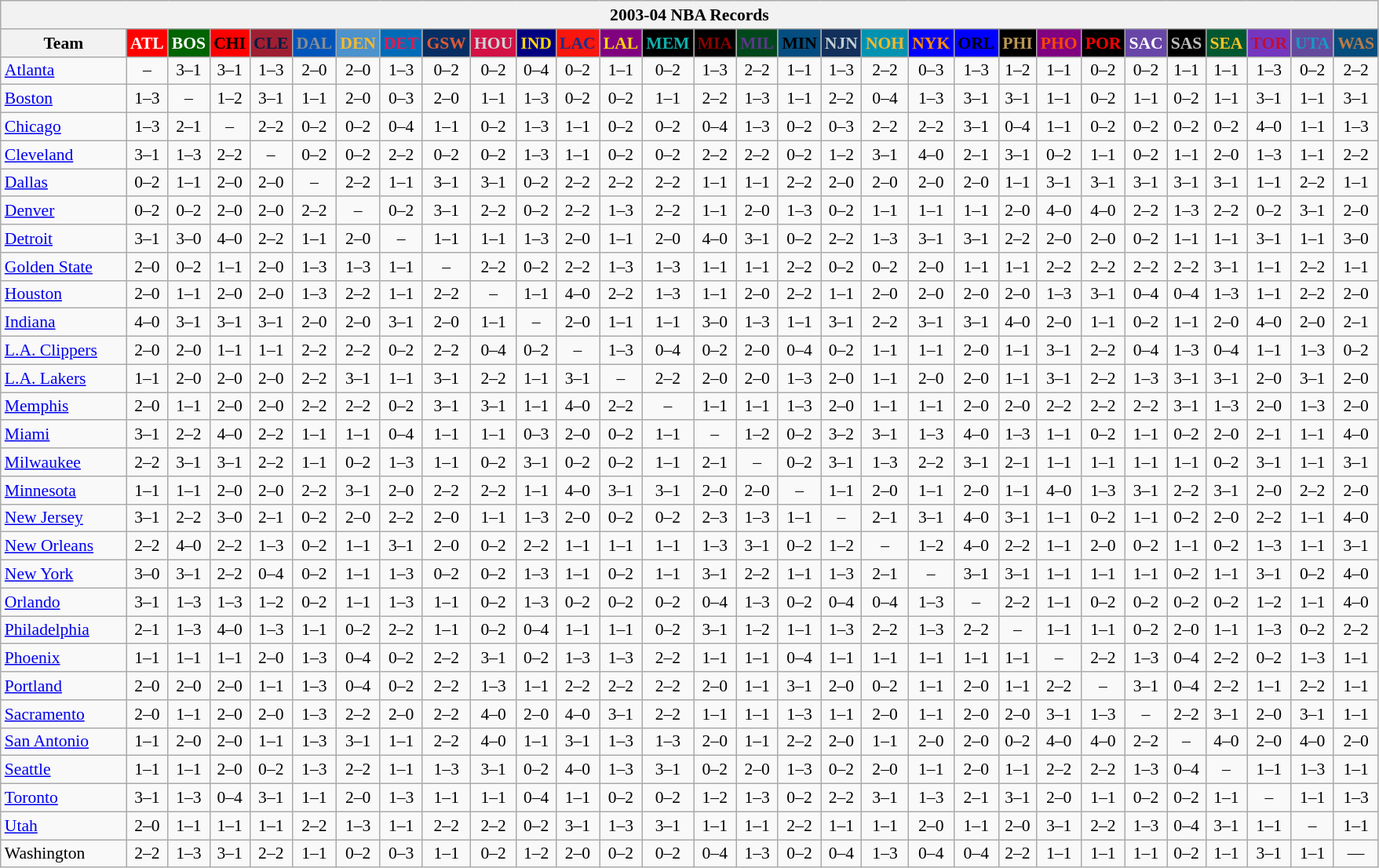<table class="wikitable" style="font-size:90%; text-align:center;">
<tr>
<th colspan=30>2003-04 NBA Records</th>
</tr>
<tr>
<th width=100>Team</th>
<th style="background:#FF0000;color:#FFFFFF;width=35">ATL</th>
<th style="background:#006400;color:#FFFFFF;width=35">BOS</th>
<th style="background:#FF0000;color:#000000;width=35">CHI</th>
<th style="background:#9F1F32;color:#001D43;width=35">CLE</th>
<th style="background:#0055BA;color:#898D8F;width=35">DAL</th>
<th style="background:#4C92CC;color:#FDB827;width=35">DEN</th>
<th style="background:#006BB7;color:#ED164B;width=35">DET</th>
<th style="background:#072E63;color:#DC5A34;width=35">GSW</th>
<th style="background:#D31145;color:#CBD4D8;width=35">HOU</th>
<th style="background:#000080;color:#FFD700;width=35">IND</th>
<th style="background:#F9160D;color:#1A2E8B;width=35">LAC</th>
<th style="background:#800080;color:#FFD700;width=35">LAL</th>
<th style="background:#000000;color:#0CB2AC;width=35">MEM</th>
<th style="background:#000000;color:#8B0000;width=35">MIA</th>
<th style="background:#00471B;color:#5C378A;width=35">MIL</th>
<th style="background:#044D80;color:#000000;width=35">MIN</th>
<th style="background:#12305B;color:#C4CED4;width=35">NJN</th>
<th style="background:#0093B1;color:#FDB827;width=35">NOH</th>
<th style="background:#0000FF;color:#FF8C00;width=35">NYK</th>
<th style="background:#0000FF;color:#000000;width=35">ORL</th>
<th style="background:#000000;color:#BB9754;width=35">PHI</th>
<th style="background:#800080;color:#FF4500;width=35">PHO</th>
<th style="background:#000000;color:#FF0000;width=35">POR</th>
<th style="background:#6846A8;color:#FFFFFF;width=35">SAC</th>
<th style="background:#000000;color:#C0C0C0;width=35">SAS</th>
<th style="background:#005831;color:#FFC322;width=35">SEA</th>
<th style="background:#7436BF;color:#BE0F34;width=35">TOR</th>
<th style="background:#644A9C;color:#149BC7;width=35">UTA</th>
<th style="background:#044D7D;color:#BC7A44;width=35">WAS</th>
</tr>
<tr>
<td style="text-align:left;"><a href='#'>Atlanta</a></td>
<td>–</td>
<td>3–1</td>
<td>3–1</td>
<td>1–3</td>
<td>2–0</td>
<td>2–0</td>
<td>1–3</td>
<td>0–2</td>
<td>0–2</td>
<td>0–4</td>
<td>0–2</td>
<td>1–1</td>
<td>0–2</td>
<td>1–3</td>
<td>2–2</td>
<td>1–1</td>
<td>1–3</td>
<td>2–2</td>
<td>0–3</td>
<td>1–3</td>
<td>1–2</td>
<td>1–1</td>
<td>0–2</td>
<td>0–2</td>
<td>1–1</td>
<td>1–1</td>
<td>1–3</td>
<td>0–2</td>
<td>2–2</td>
</tr>
<tr>
<td style="text-align:left;"><a href='#'>Boston</a></td>
<td>1–3</td>
<td>–</td>
<td>1–2</td>
<td>3–1</td>
<td>1–1</td>
<td>2–0</td>
<td>0–3</td>
<td>2–0</td>
<td>1–1</td>
<td>1–3</td>
<td>0–2</td>
<td>0–2</td>
<td>1–1</td>
<td>2–2</td>
<td>1–3</td>
<td>1–1</td>
<td>2–2</td>
<td>0–4</td>
<td>1–3</td>
<td>3–1</td>
<td>3–1</td>
<td>1–1</td>
<td>0–2</td>
<td>1–1</td>
<td>0–2</td>
<td>1–1</td>
<td>3–1</td>
<td>1–1</td>
<td>3–1</td>
</tr>
<tr>
<td style="text-align:left;"><a href='#'>Chicago</a></td>
<td>1–3</td>
<td>2–1</td>
<td>–</td>
<td>2–2</td>
<td>0–2</td>
<td>0–2</td>
<td>0–4</td>
<td>1–1</td>
<td>0–2</td>
<td>1–3</td>
<td>1–1</td>
<td>0–2</td>
<td>0–2</td>
<td>0–4</td>
<td>1–3</td>
<td>0–2</td>
<td>0–3</td>
<td>2–2</td>
<td>2–2</td>
<td>3–1</td>
<td>0–4</td>
<td>1–1</td>
<td>0–2</td>
<td>0–2</td>
<td>0–2</td>
<td>0–2</td>
<td>4–0</td>
<td>1–1</td>
<td>1–3</td>
</tr>
<tr>
<td style="text-align:left;"><a href='#'>Cleveland</a></td>
<td>3–1</td>
<td>1–3</td>
<td>2–2</td>
<td>–</td>
<td>0–2</td>
<td>0–2</td>
<td>2–2</td>
<td>0–2</td>
<td>0–2</td>
<td>1–3</td>
<td>1–1</td>
<td>0–2</td>
<td>0–2</td>
<td>2–2</td>
<td>2–2</td>
<td>0–2</td>
<td>1–2</td>
<td>3–1</td>
<td>4–0</td>
<td>2–1</td>
<td>3–1</td>
<td>0–2</td>
<td>1–1</td>
<td>0–2</td>
<td>1–1</td>
<td>2–0</td>
<td>1–3</td>
<td>1–1</td>
<td>2–2</td>
</tr>
<tr>
<td style="text-align:left;"><a href='#'>Dallas</a></td>
<td>0–2</td>
<td>1–1</td>
<td>2–0</td>
<td>2–0</td>
<td>–</td>
<td>2–2</td>
<td>1–1</td>
<td>3–1</td>
<td>3–1</td>
<td>0–2</td>
<td>2–2</td>
<td>2–2</td>
<td>2–2</td>
<td>1–1</td>
<td>1–1</td>
<td>2–2</td>
<td>2–0</td>
<td>2–0</td>
<td>2–0</td>
<td>2–0</td>
<td>1–1</td>
<td>3–1</td>
<td>3–1</td>
<td>3–1</td>
<td>3–1</td>
<td>3–1</td>
<td>1–1</td>
<td>2–2</td>
<td>1–1</td>
</tr>
<tr>
<td style="text-align:left;"><a href='#'>Denver</a></td>
<td>0–2</td>
<td>0–2</td>
<td>2–0</td>
<td>2–0</td>
<td>2–2</td>
<td>–</td>
<td>0–2</td>
<td>3–1</td>
<td>2–2</td>
<td>0–2</td>
<td>2–2</td>
<td>1–3</td>
<td>2–2</td>
<td>1–1</td>
<td>2–0</td>
<td>1–3</td>
<td>0–2</td>
<td>1–1</td>
<td>1–1</td>
<td>1–1</td>
<td>2–0</td>
<td>4–0</td>
<td>4–0</td>
<td>2–2</td>
<td>1–3</td>
<td>2–2</td>
<td>0–2</td>
<td>3–1</td>
<td>2–0</td>
</tr>
<tr>
<td style="text-align:left;"><a href='#'>Detroit</a></td>
<td>3–1</td>
<td>3–0</td>
<td>4–0</td>
<td>2–2</td>
<td>1–1</td>
<td>2–0</td>
<td>–</td>
<td>1–1</td>
<td>1–1</td>
<td>1–3</td>
<td>2–0</td>
<td>1–1</td>
<td>2–0</td>
<td>4–0</td>
<td>3–1</td>
<td>0–2</td>
<td>2–2</td>
<td>1–3</td>
<td>3–1</td>
<td>3–1</td>
<td>2–2</td>
<td>2–0</td>
<td>2–0</td>
<td>0–2</td>
<td>1–1</td>
<td>1–1</td>
<td>3–1</td>
<td>1–1</td>
<td>3–0</td>
</tr>
<tr>
<td style="text-align:left;"><a href='#'>Golden State</a></td>
<td>2–0</td>
<td>0–2</td>
<td>1–1</td>
<td>2–0</td>
<td>1–3</td>
<td>1–3</td>
<td>1–1</td>
<td>–</td>
<td>2–2</td>
<td>0–2</td>
<td>2–2</td>
<td>1–3</td>
<td>1–3</td>
<td>1–1</td>
<td>1–1</td>
<td>2–2</td>
<td>0–2</td>
<td>0–2</td>
<td>2–0</td>
<td>1–1</td>
<td>1–1</td>
<td>2–2</td>
<td>2–2</td>
<td>2–2</td>
<td>2–2</td>
<td>3–1</td>
<td>1–1</td>
<td>2–2</td>
<td>1–1</td>
</tr>
<tr>
<td style="text-align:left;"><a href='#'>Houston</a></td>
<td>2–0</td>
<td>1–1</td>
<td>2–0</td>
<td>2–0</td>
<td>1–3</td>
<td>2–2</td>
<td>1–1</td>
<td>2–2</td>
<td>–</td>
<td>1–1</td>
<td>4–0</td>
<td>2–2</td>
<td>1–3</td>
<td>1–1</td>
<td>2–0</td>
<td>2–2</td>
<td>1–1</td>
<td>2–0</td>
<td>2–0</td>
<td>2–0</td>
<td>2–0</td>
<td>1–3</td>
<td>3–1</td>
<td>0–4</td>
<td>0–4</td>
<td>1–3</td>
<td>1–1</td>
<td>2–2</td>
<td>2–0</td>
</tr>
<tr>
<td style="text-align:left;"><a href='#'>Indiana</a></td>
<td>4–0</td>
<td>3–1</td>
<td>3–1</td>
<td>3–1</td>
<td>2–0</td>
<td>2–0</td>
<td>3–1</td>
<td>2–0</td>
<td>1–1</td>
<td>–</td>
<td>2–0</td>
<td>1–1</td>
<td>1–1</td>
<td>3–0</td>
<td>1–3</td>
<td>1–1</td>
<td>3–1</td>
<td>2–2</td>
<td>3–1</td>
<td>3–1</td>
<td>4–0</td>
<td>2–0</td>
<td>1–1</td>
<td>0–2</td>
<td>1–1</td>
<td>2–0</td>
<td>4–0</td>
<td>2–0</td>
<td>2–1</td>
</tr>
<tr>
<td style="text-align:left;"><a href='#'>L.A. Clippers</a></td>
<td>2–0</td>
<td>2–0</td>
<td>1–1</td>
<td>1–1</td>
<td>2–2</td>
<td>2–2</td>
<td>0–2</td>
<td>2–2</td>
<td>0–4</td>
<td>0–2</td>
<td>–</td>
<td>1–3</td>
<td>0–4</td>
<td>0–2</td>
<td>2–0</td>
<td>0–4</td>
<td>0–2</td>
<td>1–1</td>
<td>1–1</td>
<td>2–0</td>
<td>1–1</td>
<td>3–1</td>
<td>2–2</td>
<td>0–4</td>
<td>1–3</td>
<td>0–4</td>
<td>1–1</td>
<td>1–3</td>
<td>0–2</td>
</tr>
<tr>
<td style="text-align:left;"><a href='#'>L.A. Lakers</a></td>
<td>1–1</td>
<td>2–0</td>
<td>2–0</td>
<td>2–0</td>
<td>2–2</td>
<td>3–1</td>
<td>1–1</td>
<td>3–1</td>
<td>2–2</td>
<td>1–1</td>
<td>3–1</td>
<td>–</td>
<td>2–2</td>
<td>2–0</td>
<td>2–0</td>
<td>1–3</td>
<td>2–0</td>
<td>1–1</td>
<td>2–0</td>
<td>2–0</td>
<td>1–1</td>
<td>3–1</td>
<td>2–2</td>
<td>1–3</td>
<td>3–1</td>
<td>3–1</td>
<td>2–0</td>
<td>3–1</td>
<td>2–0</td>
</tr>
<tr>
<td style="text-align:left;"><a href='#'>Memphis</a></td>
<td>2–0</td>
<td>1–1</td>
<td>2–0</td>
<td>2–0</td>
<td>2–2</td>
<td>2–2</td>
<td>0–2</td>
<td>3–1</td>
<td>3–1</td>
<td>1–1</td>
<td>4–0</td>
<td>2–2</td>
<td>–</td>
<td>1–1</td>
<td>1–1</td>
<td>1–3</td>
<td>2–0</td>
<td>1–1</td>
<td>1–1</td>
<td>2–0</td>
<td>2–0</td>
<td>2–2</td>
<td>2–2</td>
<td>2–2</td>
<td>3–1</td>
<td>1–3</td>
<td>2–0</td>
<td>1–3</td>
<td>2–0</td>
</tr>
<tr>
<td style="text-align:left;"><a href='#'>Miami</a></td>
<td>3–1</td>
<td>2–2</td>
<td>4–0</td>
<td>2–2</td>
<td>1–1</td>
<td>1–1</td>
<td>0–4</td>
<td>1–1</td>
<td>1–1</td>
<td>0–3</td>
<td>2–0</td>
<td>0–2</td>
<td>1–1</td>
<td>–</td>
<td>1–2</td>
<td>0–2</td>
<td>3–2</td>
<td>3–1</td>
<td>1–3</td>
<td>4–0</td>
<td>1–3</td>
<td>1–1</td>
<td>0–2</td>
<td>1–1</td>
<td>0–2</td>
<td>2–0</td>
<td>2–1</td>
<td>1–1</td>
<td>4–0</td>
</tr>
<tr>
<td style="text-align:left;"><a href='#'>Milwaukee</a></td>
<td>2–2</td>
<td>3–1</td>
<td>3–1</td>
<td>2–2</td>
<td>1–1</td>
<td>0–2</td>
<td>1–3</td>
<td>1–1</td>
<td>0–2</td>
<td>3–1</td>
<td>0–2</td>
<td>0–2</td>
<td>1–1</td>
<td>2–1</td>
<td>–</td>
<td>0–2</td>
<td>3–1</td>
<td>1–3</td>
<td>2–2</td>
<td>3–1</td>
<td>2–1</td>
<td>1–1</td>
<td>1–1</td>
<td>1–1</td>
<td>1–1</td>
<td>0–2</td>
<td>3–1</td>
<td>1–1</td>
<td>3–1</td>
</tr>
<tr>
<td style="text-align:left;"><a href='#'>Minnesota</a></td>
<td>1–1</td>
<td>1–1</td>
<td>2–0</td>
<td>2–0</td>
<td>2–2</td>
<td>3–1</td>
<td>2–0</td>
<td>2–2</td>
<td>2–2</td>
<td>1–1</td>
<td>4–0</td>
<td>3–1</td>
<td>3–1</td>
<td>2–0</td>
<td>2–0</td>
<td>–</td>
<td>1–1</td>
<td>2–0</td>
<td>1–1</td>
<td>2–0</td>
<td>1–1</td>
<td>4–0</td>
<td>1–3</td>
<td>3–1</td>
<td>2–2</td>
<td>3–1</td>
<td>2–0</td>
<td>2–2</td>
<td>2–0</td>
</tr>
<tr>
<td style="text-align:left;"><a href='#'>New Jersey</a></td>
<td>3–1</td>
<td>2–2</td>
<td>3–0</td>
<td>2–1</td>
<td>0–2</td>
<td>2–0</td>
<td>2–2</td>
<td>2–0</td>
<td>1–1</td>
<td>1–3</td>
<td>2–0</td>
<td>0–2</td>
<td>0–2</td>
<td>2–3</td>
<td>1–3</td>
<td>1–1</td>
<td>–</td>
<td>2–1</td>
<td>3–1</td>
<td>4–0</td>
<td>3–1</td>
<td>1–1</td>
<td>0–2</td>
<td>1–1</td>
<td>0–2</td>
<td>2–0</td>
<td>2–2</td>
<td>1–1</td>
<td>4–0</td>
</tr>
<tr>
<td style="text-align:left;"><a href='#'>New Orleans</a></td>
<td>2–2</td>
<td>4–0</td>
<td>2–2</td>
<td>1–3</td>
<td>0–2</td>
<td>1–1</td>
<td>3–1</td>
<td>2–0</td>
<td>0–2</td>
<td>2–2</td>
<td>1–1</td>
<td>1–1</td>
<td>1–1</td>
<td>1–3</td>
<td>3–1</td>
<td>0–2</td>
<td>1–2</td>
<td>–</td>
<td>1–2</td>
<td>4–0</td>
<td>2–2</td>
<td>1–1</td>
<td>2–0</td>
<td>0–2</td>
<td>1–1</td>
<td>0–2</td>
<td>1–3</td>
<td>1–1</td>
<td>3–1</td>
</tr>
<tr>
<td style="text-align:left;"><a href='#'>New York</a></td>
<td>3–0</td>
<td>3–1</td>
<td>2–2</td>
<td>0–4</td>
<td>0–2</td>
<td>1–1</td>
<td>1–3</td>
<td>0–2</td>
<td>0–2</td>
<td>1–3</td>
<td>1–1</td>
<td>0–2</td>
<td>1–1</td>
<td>3–1</td>
<td>2–2</td>
<td>1–1</td>
<td>1–3</td>
<td>2–1</td>
<td>–</td>
<td>3–1</td>
<td>3–1</td>
<td>1–1</td>
<td>1–1</td>
<td>1–1</td>
<td>0–2</td>
<td>1–1</td>
<td>3–1</td>
<td>0–2</td>
<td>4–0</td>
</tr>
<tr>
<td style="text-align:left;"><a href='#'>Orlando</a></td>
<td>3–1</td>
<td>1–3</td>
<td>1–3</td>
<td>1–2</td>
<td>0–2</td>
<td>1–1</td>
<td>1–3</td>
<td>1–1</td>
<td>0–2</td>
<td>1–3</td>
<td>0–2</td>
<td>0–2</td>
<td>0–2</td>
<td>0–4</td>
<td>1–3</td>
<td>0–2</td>
<td>0–4</td>
<td>0–4</td>
<td>1–3</td>
<td>–</td>
<td>2–2</td>
<td>1–1</td>
<td>0–2</td>
<td>0–2</td>
<td>0–2</td>
<td>0–2</td>
<td>1–2</td>
<td>1–1</td>
<td>4–0</td>
</tr>
<tr>
<td style="text-align:left;"><a href='#'>Philadelphia</a></td>
<td>2–1</td>
<td>1–3</td>
<td>4–0</td>
<td>1–3</td>
<td>1–1</td>
<td>0–2</td>
<td>2–2</td>
<td>1–1</td>
<td>0–2</td>
<td>0–4</td>
<td>1–1</td>
<td>1–1</td>
<td>0–2</td>
<td>3–1</td>
<td>1–2</td>
<td>1–1</td>
<td>1–3</td>
<td>2–2</td>
<td>1–3</td>
<td>2–2</td>
<td>–</td>
<td>1–1</td>
<td>1–1</td>
<td>0–2</td>
<td>2–0</td>
<td>1–1</td>
<td>1–3</td>
<td>0–2</td>
<td>2–2</td>
</tr>
<tr>
<td style="text-align:left;"><a href='#'>Phoenix</a></td>
<td>1–1</td>
<td>1–1</td>
<td>1–1</td>
<td>2–0</td>
<td>1–3</td>
<td>0–4</td>
<td>0–2</td>
<td>2–2</td>
<td>3–1</td>
<td>0–2</td>
<td>1–3</td>
<td>1–3</td>
<td>2–2</td>
<td>1–1</td>
<td>1–1</td>
<td>0–4</td>
<td>1–1</td>
<td>1–1</td>
<td>1–1</td>
<td>1–1</td>
<td>1–1</td>
<td>–</td>
<td>2–2</td>
<td>1–3</td>
<td>0–4</td>
<td>2–2</td>
<td>0–2</td>
<td>1–3</td>
<td>1–1</td>
</tr>
<tr>
<td style="text-align:left;"><a href='#'>Portland</a></td>
<td>2–0</td>
<td>2–0</td>
<td>2–0</td>
<td>1–1</td>
<td>1–3</td>
<td>0–4</td>
<td>0–2</td>
<td>2–2</td>
<td>1–3</td>
<td>1–1</td>
<td>2–2</td>
<td>2–2</td>
<td>2–2</td>
<td>2–0</td>
<td>1–1</td>
<td>3–1</td>
<td>2–0</td>
<td>0–2</td>
<td>1–1</td>
<td>2–0</td>
<td>1–1</td>
<td>2–2</td>
<td>–</td>
<td>3–1</td>
<td>0–4</td>
<td>2–2</td>
<td>1–1</td>
<td>2–2</td>
<td>1–1</td>
</tr>
<tr>
<td style="text-align:left;"><a href='#'>Sacramento</a></td>
<td>2–0</td>
<td>1–1</td>
<td>2–0</td>
<td>2–0</td>
<td>1–3</td>
<td>2–2</td>
<td>2–0</td>
<td>2–2</td>
<td>4–0</td>
<td>2–0</td>
<td>4–0</td>
<td>3–1</td>
<td>2–2</td>
<td>1–1</td>
<td>1–1</td>
<td>1–3</td>
<td>1–1</td>
<td>2–0</td>
<td>1–1</td>
<td>2–0</td>
<td>2–0</td>
<td>3–1</td>
<td>1–3</td>
<td>–</td>
<td>2–2</td>
<td>3–1</td>
<td>2–0</td>
<td>3–1</td>
<td>1–1</td>
</tr>
<tr>
<td style="text-align:left;"><a href='#'>San Antonio</a></td>
<td>1–1</td>
<td>2–0</td>
<td>2–0</td>
<td>1–1</td>
<td>1–3</td>
<td>3–1</td>
<td>1–1</td>
<td>2–2</td>
<td>4–0</td>
<td>1–1</td>
<td>3–1</td>
<td>1–3</td>
<td>1–3</td>
<td>2–0</td>
<td>1–1</td>
<td>2–2</td>
<td>2–0</td>
<td>1–1</td>
<td>2–0</td>
<td>2–0</td>
<td>0–2</td>
<td>4–0</td>
<td>4–0</td>
<td>2–2</td>
<td>–</td>
<td>4–0</td>
<td>2–0</td>
<td>4–0</td>
<td>2–0</td>
</tr>
<tr>
<td style="text-align:left;"><a href='#'>Seattle</a></td>
<td>1–1</td>
<td>1–1</td>
<td>2–0</td>
<td>0–2</td>
<td>1–3</td>
<td>2–2</td>
<td>1–1</td>
<td>1–3</td>
<td>3–1</td>
<td>0–2</td>
<td>4–0</td>
<td>1–3</td>
<td>3–1</td>
<td>0–2</td>
<td>2–0</td>
<td>1–3</td>
<td>0–2</td>
<td>2–0</td>
<td>1–1</td>
<td>2–0</td>
<td>1–1</td>
<td>2–2</td>
<td>2–2</td>
<td>1–3</td>
<td>0–4</td>
<td>–</td>
<td>1–1</td>
<td>1–3</td>
<td>1–1</td>
</tr>
<tr>
<td style="text-align:left;"><a href='#'>Toronto</a></td>
<td>3–1</td>
<td>1–3</td>
<td>0–4</td>
<td>3–1</td>
<td>1–1</td>
<td>2–0</td>
<td>1–3</td>
<td>1–1</td>
<td>1–1</td>
<td>0–4</td>
<td>1–1</td>
<td>0–2</td>
<td>0–2</td>
<td>1–2</td>
<td>1–3</td>
<td>0–2</td>
<td>2–2</td>
<td>3–1</td>
<td>1–3</td>
<td>2–1</td>
<td>3–1</td>
<td>2–0</td>
<td>1–1</td>
<td>0–2</td>
<td>0–2</td>
<td>1–1</td>
<td>–</td>
<td>1–1</td>
<td>1–3</td>
</tr>
<tr>
<td style="text-align:left;"><a href='#'>Utah</a></td>
<td>2–0</td>
<td>1–1</td>
<td>1–1</td>
<td>1–1</td>
<td>2–2</td>
<td>1–3</td>
<td>1–1</td>
<td>2–2</td>
<td>2–2</td>
<td>0–2</td>
<td>3–1</td>
<td>1–3</td>
<td>3–1</td>
<td>1–1</td>
<td>1–1</td>
<td>2–2</td>
<td>1–1</td>
<td>1–1</td>
<td>2–0</td>
<td>1–1</td>
<td>2–0</td>
<td>3–1</td>
<td>2–2</td>
<td>1–3</td>
<td>0–4</td>
<td>3–1</td>
<td>1–1</td>
<td>–</td>
<td>1–1</td>
</tr>
<tr>
<td style="text-align:left;">Washington</td>
<td>2–2</td>
<td>1–3</td>
<td>3–1</td>
<td>2–2</td>
<td>1–1</td>
<td>0–2</td>
<td>0–3</td>
<td>1–1</td>
<td>0–2</td>
<td>1–2</td>
<td>2–0</td>
<td>0–2</td>
<td>0–2</td>
<td>0–4</td>
<td>1–3</td>
<td>0–2</td>
<td>0–4</td>
<td>1–3</td>
<td>0–4</td>
<td>0–4</td>
<td>2–2</td>
<td>1–1</td>
<td>1–1</td>
<td>1–1</td>
<td>0–2</td>
<td>1–1</td>
<td>3–1</td>
<td>1–1</td>
<td>—</td>
</tr>
</table>
